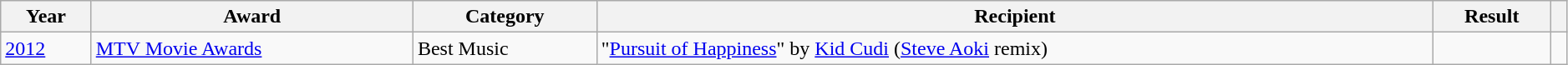<table class="wikitable" style="width:99%;">
<tr>
<th>Year</th>
<th>Award</th>
<th>Category</th>
<th>Recipient</th>
<th>Result</th>
<th></th>
</tr>
<tr>
<td><a href='#'>2012</a></td>
<td><a href='#'>MTV Movie Awards</a></td>
<td>Best Music</td>
<td>"<a href='#'>Pursuit of Happiness</a>" by <a href='#'>Kid Cudi</a> (<a href='#'>Steve Aoki</a> remix)</td>
<td></td>
<td><br></td>
</tr>
</table>
